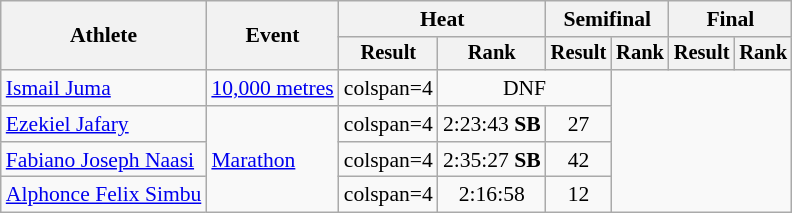<table class="wikitable" style="font-size:90%">
<tr>
<th rowspan="2">Athlete</th>
<th rowspan="2">Event</th>
<th colspan="2">Heat</th>
<th colspan="2">Semifinal</th>
<th colspan="2">Final</th>
</tr>
<tr style="font-size:95%">
<th>Result</th>
<th>Rank</th>
<th>Result</th>
<th>Rank</th>
<th>Result</th>
<th>Rank</th>
</tr>
<tr style=text-align:center>
<td style=text-align:left><a href='#'>Ismail Juma</a></td>
<td style=text-align:left><a href='#'>10,000 metres</a></td>
<td>colspan=4 </td>
<td colspan=2>DNF</td>
</tr>
<tr style=text-align:center>
<td style=text-align:left><a href='#'>Ezekiel Jafary</a></td>
<td style=text-align:left rowspan=3><a href='#'>Marathon</a></td>
<td>colspan=4 </td>
<td>2:23:43 <strong>SB</strong></td>
<td>27</td>
</tr>
<tr style=text-align:center>
<td style=text-align:left><a href='#'>Fabiano Joseph Naasi</a></td>
<td>colspan=4 </td>
<td>2:35:27 <strong>SB</strong></td>
<td>42</td>
</tr>
<tr style=text-align:center>
<td style=text-align:left><a href='#'>Alphonce Felix Simbu</a></td>
<td>colspan=4 </td>
<td>2:16:58</td>
<td>12</td>
</tr>
</table>
